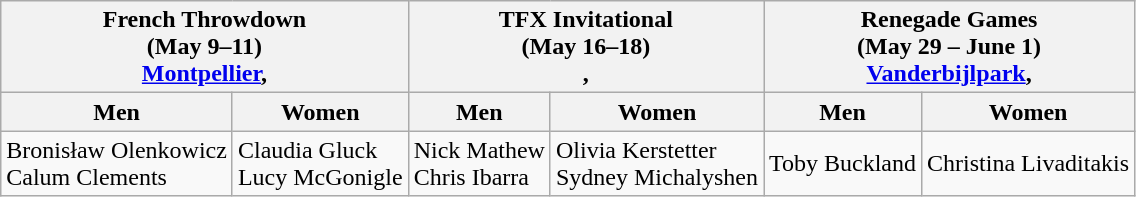<table class="wikitable">
<tr>
<th colspan="2">French Throwdown<br>(May 9–11)<br><a href='#'>Montpellier</a>, </th>
<th colspan="2">TFX Invitational<br>(May 16–18)<br>, </th>
<th colspan="2">Renegade Games<br>(May 29 – June 1) <br><a href='#'>Vanderbijlpark</a>, </th>
</tr>
<tr>
<th>Men</th>
<th>Women</th>
<th>Men</th>
<th>Women</th>
<th>Men</th>
<th>Women</th>
</tr>
<tr>
<td> Bronisław Olenkowicz<br> Calum Clements</td>
<td> Claudia Gluck<br> Lucy McGonigle</td>
<td> Nick Mathew<br> Chris Ibarra</td>
<td> Olivia Kerstetter <br> Sydney  Michalyshen</td>
<td> Toby Buckland</td>
<td> Christina Livaditakis</td>
</tr>
</table>
